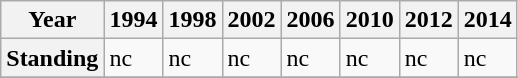<table class="wikitable">
<tr>
<th>Year</th>
<th>1994</th>
<th>1998</th>
<th>2002</th>
<th>2006</th>
<th>2010</th>
<th>2012</th>
<th>2014</th>
</tr>
<tr>
<th>Standing</th>
<td>nc</td>
<td>nc</td>
<td>nc</td>
<td>nc</td>
<td>nc</td>
<td>nc</td>
<td>nc</td>
</tr>
<tr>
</tr>
</table>
